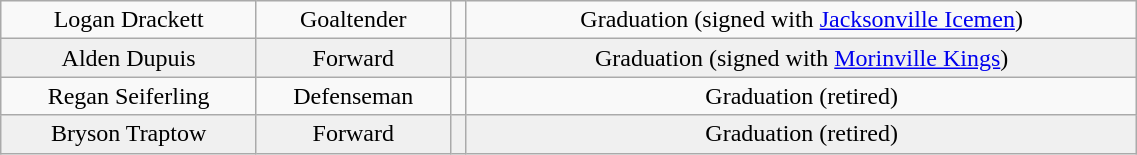<table class="wikitable" width="60%">
<tr align="center" bgcolor="">
<td>Logan Drackett</td>
<td>Goaltender</td>
<td></td>
<td>Graduation (signed with <a href='#'>Jacksonville Icemen</a>)</td>
</tr>
<tr align="center" bgcolor="f0f0f0">
<td>Alden Dupuis</td>
<td>Forward</td>
<td></td>
<td>Graduation (signed with <a href='#'>Morinville Kings</a>)</td>
</tr>
<tr align="center" bgcolor="">
<td>Regan Seiferling</td>
<td>Defenseman</td>
<td></td>
<td>Graduation (retired)</td>
</tr>
<tr align="center" bgcolor="f0f0f0">
<td>Bryson Traptow</td>
<td>Forward</td>
<td></td>
<td>Graduation (retired)</td>
</tr>
</table>
